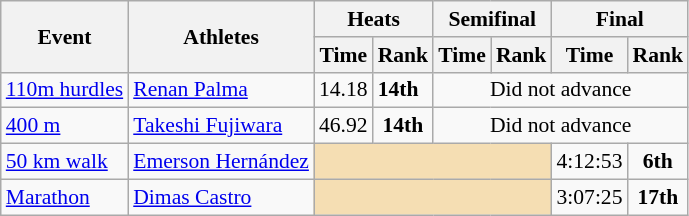<table class="wikitable" border="1" style="font-size:90%">
<tr>
<th rowspan=2>Event</th>
<th rowspan=2>Athletes</th>
<th colspan=2>Heats</th>
<th colspan=2>Semifinal</th>
<th colspan=2>Final</th>
</tr>
<tr>
<th>Time</th>
<th>Rank</th>
<th>Time</th>
<th>Rank</th>
<th>Time</th>
<th>Rank</th>
</tr>
<tr>
<td><a href='#'>110m hurdles</a></td>
<td><a href='#'>Renan Palma</a></td>
<td>14.18</td>
<td><strong>14th</strong></td>
<td align=center colspan="7">Did not advance</td>
</tr>
<tr>
<td><a href='#'>400 m</a></td>
<td><a href='#'>Takeshi Fujiwara</a></td>
<td>46.92</td>
<td align=center><strong>14th</strong></td>
<td align=center colspan="7">Did not advance</td>
</tr>
<tr>
<td><a href='#'>50 km walk</a></td>
<td><a href='#'>Emerson Hernández</a></td>
<td colspan=4 bgcolor=wheat></td>
<td>4:12:53</td>
<td align=center><strong>6th</strong></td>
</tr>
<tr>
<td><a href='#'>Marathon</a></td>
<td><a href='#'>Dimas Castro</a></td>
<td colspan=4 bgcolor=wheat></td>
<td>3:07:25</td>
<td align=center><strong>17th</strong></td>
</tr>
</table>
